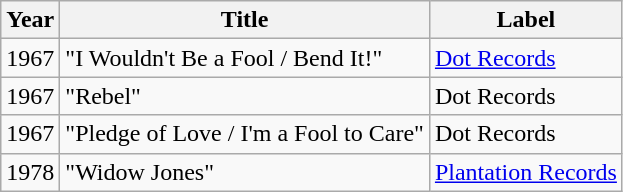<table class="wikitable sortable">
<tr>
<th>Year</th>
<th>Title</th>
<th>Label</th>
</tr>
<tr>
<td>1967</td>
<td>"I Wouldn't Be a Fool / Bend It!"</td>
<td><a href='#'>Dot Records</a></td>
</tr>
<tr>
<td>1967</td>
<td>"Rebel"</td>
<td>Dot Records</td>
</tr>
<tr>
<td>1967</td>
<td>"Pledge of Love / I'm a Fool to Care"</td>
<td>Dot Records</td>
</tr>
<tr>
<td>1978</td>
<td>"Widow Jones"</td>
<td><a href='#'>Plantation Records</a></td>
</tr>
</table>
